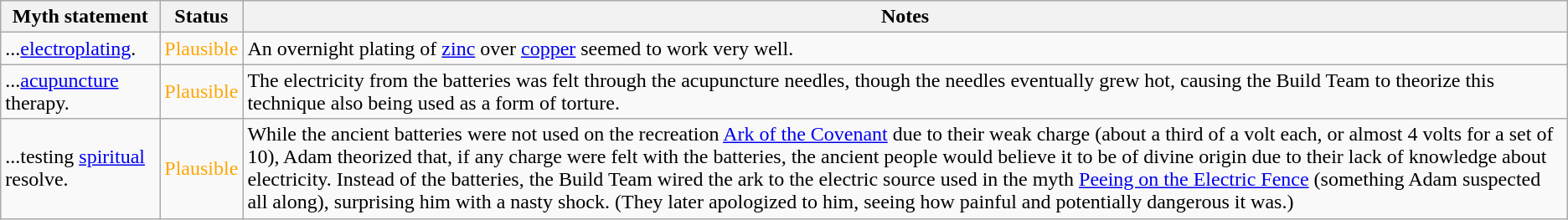<table class="wikitable plainrowheaders">
<tr>
<th>Myth statement</th>
<th>Status</th>
<th>Notes</th>
</tr>
<tr>
<td>...<a href='#'>electroplating</a>.</td>
<td style="color:orange">Plausible</td>
<td>An overnight plating of <a href='#'>zinc</a> over <a href='#'>copper</a> seemed to work very well.</td>
</tr>
<tr>
<td>...<a href='#'>acupuncture</a> therapy.</td>
<td style="color:orange">Plausible</td>
<td>The electricity from the batteries was felt through the acupuncture needles, though the needles eventually grew hot, causing the Build Team to theorize this technique also being used as a form of torture.</td>
</tr>
<tr>
<td>...testing <a href='#'>spiritual</a> resolve.</td>
<td style="color:orange">Plausible</td>
<td>While the ancient batteries were not used on the recreation <a href='#'>Ark of the Covenant</a> due to their weak charge (about a third of a volt each, or almost 4 volts for a set of 10), Adam theorized that, if any charge were felt with the batteries, the ancient people would believe it to be of divine origin due to their lack of knowledge about electricity. Instead of the batteries, the Build Team wired the ark to the electric source used in the myth <a href='#'>Peeing on the Electric Fence</a> (something Adam suspected all along), surprising him with a nasty shock. (They later apologized to him, seeing how painful and potentially dangerous it was.)</td>
</tr>
</table>
